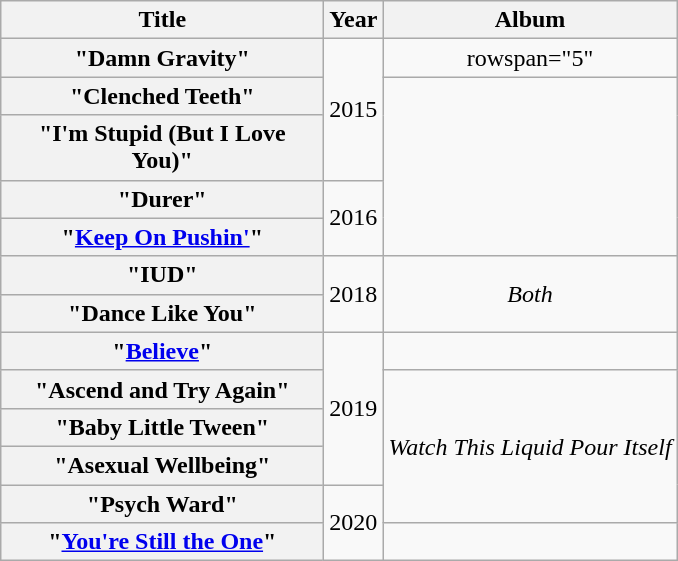<table class="wikitable plainrowheaders" style="text-align:center;">
<tr>
<th scope="col" rowspan="1" style="width:13em;">Title</th>
<th scope="col" rowspan="1">Year</th>
<th scope="col" rowspan="1">Album</th>
</tr>
<tr>
<th scope="row">"Damn Gravity"</th>
<td rowspan="3">2015</td>
<td>rowspan="5" </td>
</tr>
<tr>
<th scope="row">"Clenched Teeth"</th>
</tr>
<tr>
<th scope="row">"I'm Stupid (But I Love You)"</th>
</tr>
<tr>
<th scope="row">"Durer"</th>
<td rowspan="2">2016</td>
</tr>
<tr>
<th scope="row">"<a href='#'>Keep On Pushin'</a>"</th>
</tr>
<tr>
<th scope="row">"IUD"</th>
<td rowspan="2">2018</td>
<td rowspan="2"><em>Both</em></td>
</tr>
<tr>
<th scope="row">"Dance Like You"</th>
</tr>
<tr>
<th scope="row">"<a href='#'>Believe</a>"</th>
<td rowspan="4">2019</td>
<td></td>
</tr>
<tr>
<th scope="row">"Ascend and Try Again"</th>
<td rowspan="4"><em>Watch This Liquid Pour Itself</em></td>
</tr>
<tr>
<th scope="row">"Baby Little Tween"</th>
</tr>
<tr>
<th scope="row">"Asexual Wellbeing"</th>
</tr>
<tr>
<th scope="row">"Psych Ward"</th>
<td rowspan="2">2020</td>
</tr>
<tr>
<th scope="row">"<a href='#'>You're Still the One</a>"</th>
<td></td>
</tr>
</table>
